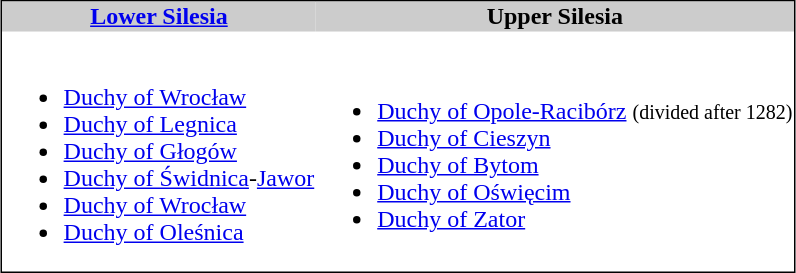<table align="center" style="border-spacing: 0px; border: 1px solid black; text-align: center;">
<tr style="background:#cccccc">
<th><a href='#'>Lower Silesia</a></th>
<th>Upper Silesia</th>
</tr>
<tr>
<td style="text-align:left"><br><ul><li><a href='#'>Duchy of Wrocław</a></li><li><a href='#'>Duchy of Legnica</a></li><li><a href='#'>Duchy of Głogów</a></li><li><a href='#'>Duchy of Świdnica</a>-<a href='#'>Jawor</a></li><li><a href='#'>Duchy of Wrocław</a></li><li><a href='#'>Duchy of Oleśnica</a></li></ul></td>
<td style="text-align:left"><br><ul><li><a href='#'>Duchy of Opole-Racibórz</a> <small>(divided after 1282)</small></li><li><a href='#'>Duchy of Cieszyn</a></li><li><a href='#'>Duchy of Bytom</a></li><li><a href='#'>Duchy of Oświęcim</a></li><li><a href='#'>Duchy of Zator</a></li></ul></td>
</tr>
</table>
